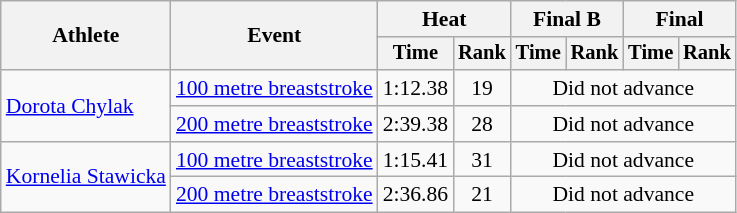<table class=wikitable style="font-size:90%">
<tr>
<th rowspan="2">Athlete</th>
<th rowspan="2">Event</th>
<th colspan="2">Heat</th>
<th colspan="2">Final B</th>
<th colspan="2">Final</th>
</tr>
<tr style="font-size:95%">
<th>Time</th>
<th>Rank</th>
<th>Time</th>
<th>Rank</th>
<th>Time</th>
<th>Rank</th>
</tr>
<tr align=center>
<td align=left rowspan=2><a href='#'>Dorota Chylak</a></td>
<td align=left><a href='#'>100 metre breaststroke</a></td>
<td>1:12.38</td>
<td>19</td>
<td colspan=4>Did not advance</td>
</tr>
<tr align=center>
<td align=left><a href='#'>200 metre breaststroke</a></td>
<td>2:39.38</td>
<td>28</td>
<td colspan=4>Did not advance</td>
</tr>
<tr align=center>
<td align=left rowspan=2><a href='#'>Kornelia Stawicka</a></td>
<td align=left><a href='#'>100 metre breaststroke</a></td>
<td>1:15.41</td>
<td>31</td>
<td colspan=4>Did not advance</td>
</tr>
<tr align=center>
<td align=left><a href='#'>200 metre breaststroke</a></td>
<td>2:36.86</td>
<td>21</td>
<td colspan=4>Did not advance</td>
</tr>
</table>
